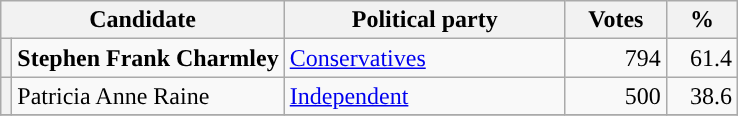<table class="wikitable">
<tr>
<th valign=top colspan="2" style="width: 180px">Candidate</th>
<th valign=top style="width: 180px">Political party</th>
<th valign=top style="width: 60px">Votes</th>
<th valign=top style="width: 40px">%</th>
</tr>
<tr>
<th style="background-color: "></th>
<td><strong>Stephen Frank Charmley</strong></td>
<td><a href='#'>Conservatives</a></td>
<td align="right">794</td>
<td align="right">61.4</td>
</tr>
<tr>
<th style="background-color: "></th>
<td>Patricia Anne Raine</td>
<td><a href='#'>Independent</a></td>
<td align="right">500</td>
<td align="right">38.6</td>
</tr>
<tr>
</tr>
</table>
